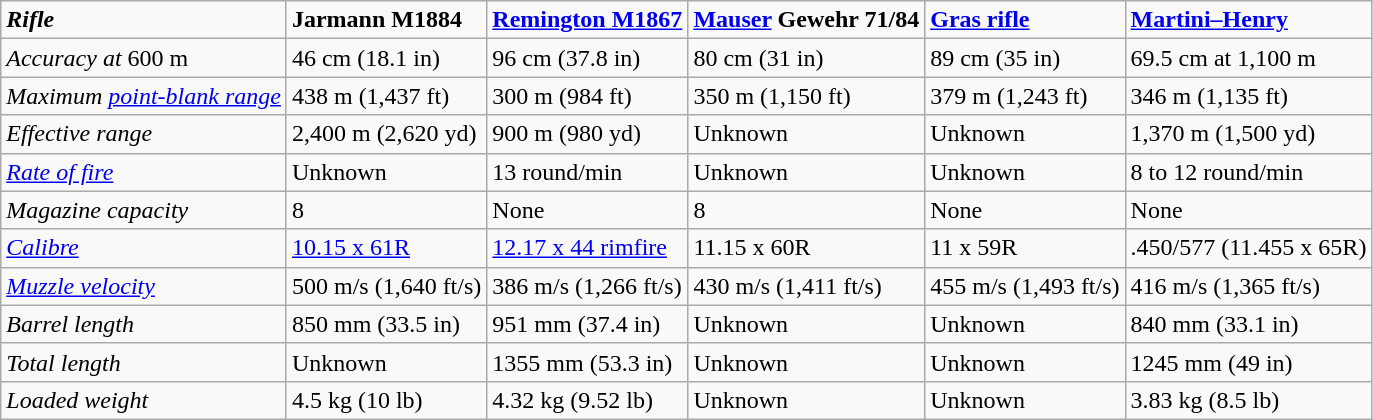<table class="wikitable">
<tr>
<td><strong><em>Rifle</em></strong></td>
<td><strong>Jarmann M1884</strong></td>
<td><strong><a href='#'>Remington M1867</a></strong></td>
<td><strong><a href='#'>Mauser</a> Gewehr 71/84</strong></td>
<td><strong><a href='#'>Gras rifle</a></strong></td>
<td><strong><a href='#'>Martini–Henry</a></strong></td>
</tr>
<tr>
<td><em>Accuracy at</em> 600 m</td>
<td>46 cm (18.1 in)</td>
<td>96 cm (37.8 in)</td>
<td>80 cm (31 in)</td>
<td>89 cm (35 in)</td>
<td>69.5 cm at 1,100 m</td>
</tr>
<tr>
<td><em>Maximum <a href='#'>point-blank range</a></em></td>
<td>438 m (1,437 ft)</td>
<td>300 m (984 ft)</td>
<td>350 m (1,150 ft)</td>
<td>379 m (1,243 ft)</td>
<td>346 m (1,135 ft)</td>
</tr>
<tr>
<td><em>Effective range</em></td>
<td>2,400 m (2,620 yd)</td>
<td>900 m (980 yd)</td>
<td>Unknown</td>
<td>Unknown</td>
<td>1,370 m (1,500 yd)</td>
</tr>
<tr>
<td><em><a href='#'>Rate of fire</a></em></td>
<td>Unknown</td>
<td>13 round/min</td>
<td>Unknown</td>
<td>Unknown</td>
<td>8 to 12 round/min</td>
</tr>
<tr>
<td><em>Magazine capacity</em></td>
<td>8</td>
<td>None</td>
<td>8</td>
<td>None</td>
<td>None</td>
</tr>
<tr>
<td><em><a href='#'>Calibre</a></em></td>
<td><a href='#'>10.15 x 61R</a></td>
<td><a href='#'>12.17 x 44 rimfire</a></td>
<td>11.15 x 60R</td>
<td>11 x 59R</td>
<td>.450/577 (11.455 x 65R)</td>
</tr>
<tr>
<td><em><a href='#'>Muzzle velocity</a></em></td>
<td>500 m/s (1,640 ft/s)</td>
<td>386 m/s (1,266 ft/s)</td>
<td>430 m/s (1,411 ft/s)</td>
<td>455 m/s (1,493 ft/s)</td>
<td>416 m/s (1,365 ft/s)</td>
</tr>
<tr>
<td><em>Barrel length</em></td>
<td>850 mm (33.5 in)</td>
<td>951 mm (37.4 in)</td>
<td>Unknown</td>
<td>Unknown</td>
<td>840 mm (33.1 in)</td>
</tr>
<tr>
<td><em>Total length</em></td>
<td>Unknown</td>
<td>1355 mm (53.3 in)</td>
<td>Unknown</td>
<td>Unknown</td>
<td>1245 mm (49 in)</td>
</tr>
<tr>
<td><em>Loaded weight</em></td>
<td>4.5 kg (10 lb)</td>
<td>4.32 kg (9.52 lb)</td>
<td>Unknown</td>
<td>Unknown</td>
<td>3.83 kg (8.5 lb)</td>
</tr>
</table>
